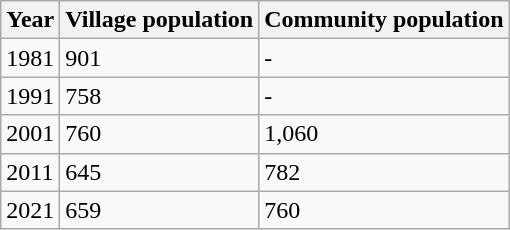<table class="wikitable">
<tr>
<th>Year</th>
<th>Village population</th>
<th>Community population</th>
</tr>
<tr>
<td>1981</td>
<td>901</td>
<td>-</td>
</tr>
<tr>
<td>1991</td>
<td>758</td>
<td>-</td>
</tr>
<tr>
<td>2001</td>
<td>760</td>
<td>1,060</td>
</tr>
<tr>
<td>2011</td>
<td>645</td>
<td>782</td>
</tr>
<tr>
<td>2021</td>
<td>659</td>
<td>760</td>
</tr>
</table>
